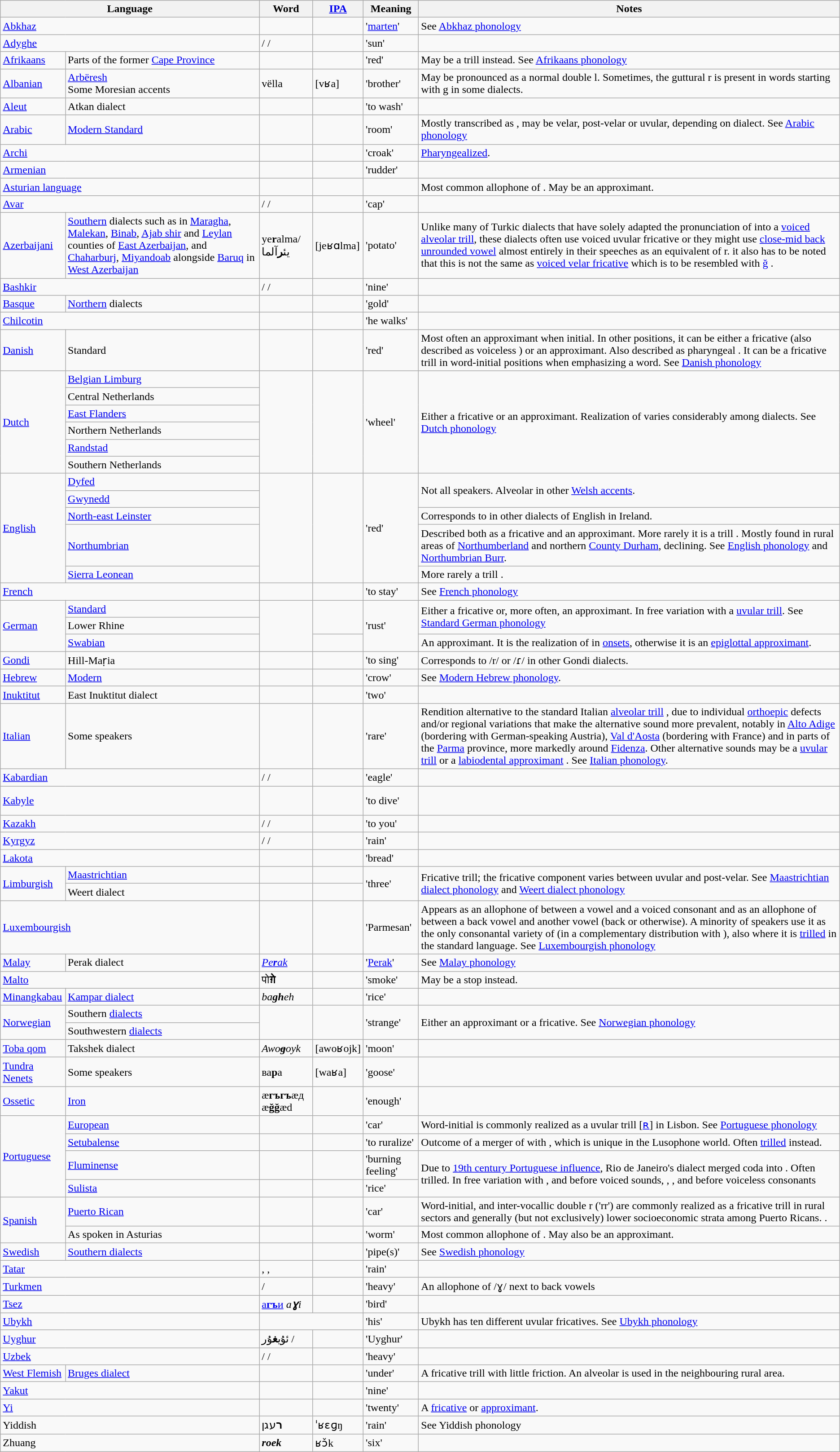<table class="wikitable">
<tr>
<th colspan="2">Language</th>
<th>Word</th>
<th><a href='#'>IPA</a></th>
<th>Meaning</th>
<th>Notes</th>
</tr>
<tr>
<td colspan="2"><a href='#'>Abkhaz</a></td>
<td> </td>
<td></td>
<td>'<a href='#'>marten</a>'</td>
<td>See <a href='#'>Abkhaz phonology</a></td>
</tr>
<tr>
<td colspan="2"><a href='#'>Adyghe</a></td>
<td> /  / </td>
<td></td>
<td>'sun'</td>
<td></td>
</tr>
<tr>
<td><a href='#'>Afrikaans</a></td>
<td>Parts of the former <a href='#'>Cape Province</a></td>
<td></td>
<td></td>
<td>'red'</td>
<td>May be a trill  instead. See <a href='#'>Afrikaans phonology</a></td>
</tr>
<tr>
<td><a href='#'>Albanian</a></td>
<td><a href='#'>Arbëresh</a><br>Some Moresian accents</td>
<td>vëlla</td>
<td>[vʁa]</td>
<td>'brother'</td>
<td>May be pronounced as a normal double l. Sometimes, the guttural r is present in words starting with g in some dialects.</td>
</tr>
<tr>
<td><a href='#'>Aleut</a></td>
<td>Atkan dialect</td>
<td></td>
<td></td>
<td>'to wash'</td>
<td></td>
</tr>
<tr>
<td><a href='#'>Arabic</a></td>
<td><a href='#'>Modern Standard</a></td>
<td> </td>
<td></td>
<td>'room'</td>
<td>Mostly transcribed as , may be velar, post-velar or uvular, depending on dialect. See <a href='#'>Arabic phonology</a></td>
</tr>
<tr>
<td colspan="2"><a href='#'>Archi</a></td>
<td> </td>
<td></td>
<td>'croak'</td>
<td><a href='#'>Pharyngealized</a>.</td>
</tr>
<tr>
<td colspan="2"><a href='#'>Armenian</a></td>
<td> </td>
<td></td>
<td>'rudder'</td>
<td></td>
</tr>
<tr>
<td colspan="2"><a href='#'>Asturian language</a></td>
<td></td>
<td></td>
<td></td>
<td>Most common allophone of . May be an approximant.</td>
</tr>
<tr>
<td colspan="2"><a href='#'>Avar</a></td>
<td> /  / </td>
<td></td>
<td>'cap'</td>
<td></td>
</tr>
<tr>
<td><a href='#'>Azerbaijani</a></td>
<td><a href='#'>Southern</a> dialects such as in <a href='#'>Maragha</a>, <a href='#'>Malekan</a>, <a href='#'>Binab</a>, <a href='#'>Ajab shir</a> and <a href='#'>Leylan</a> counties of <a href='#'>East Azerbaijan</a>, and <a href='#'>Chaharburj</a>, <a href='#'>Miyandoab</a> alongside <a href='#'>Baruq</a> in <a href='#'>West Azerbaijan</a></td>
<td>ye<strong>r</strong>alma/یئ<strong>ر</strong>آلما</td>
<td>[jeʁɑlma]</td>
<td>'potato'</td>
<td>Unlike many of Turkic dialects that have solely adapted the pronunciation of <r> into a <a href='#'>voiced alveolar trill</a>, these dialects often use voiced uvular fricative or they might use <a href='#'>close-mid back unrounded vowel</a> almost entirely in their speeches as an equivalent of r. it also has to be noted that this is not the same as <a href='#'>voiced velar fricative</a> which is to be resembled with <a href='#'>ğ</a> .</td>
</tr>
<tr>
<td colspan="2"><a href='#'>Bashkir</a></td>
<td> /  / </td>
<td></td>
<td>'nine'</td>
<td></td>
</tr>
<tr>
<td><a href='#'>Basque</a></td>
<td><a href='#'>Northern</a> dialects</td>
<td></td>
<td></td>
<td>'gold'</td>
<td></td>
</tr>
<tr>
<td colspan="2"><a href='#'>Chilcotin</a></td>
<td></td>
<td></td>
<td>'he walks'</td>
<td></td>
</tr>
<tr>
<td><a href='#'>Danish</a></td>
<td>Standard</td>
<td></td>
<td></td>
<td>'red'</td>
<td>Most often an approximant when initial. In other positions, it can be either a fricative (also described as voiceless ) or an approximant. Also described as pharyngeal . It can be a fricative trill in word-initial positions when emphasizing a word. See <a href='#'>Danish phonology</a></td>
</tr>
<tr>
<td rowspan="6"><a href='#'>Dutch</a></td>
<td><a href='#'>Belgian Limburg</a></td>
<td rowspan="6"></td>
<td rowspan="6"></td>
<td rowspan="6">'wheel'</td>
<td rowspan="6">Either a fricative or an approximant. Realization of  varies considerably among dialects. See <a href='#'>Dutch phonology</a></td>
</tr>
<tr>
<td>Central Netherlands</td>
</tr>
<tr>
<td><a href='#'>East Flanders</a></td>
</tr>
<tr>
<td>Northern Netherlands</td>
</tr>
<tr>
<td><a href='#'>Randstad</a></td>
</tr>
<tr>
<td>Southern Netherlands</td>
</tr>
<tr>
<td rowspan="5"><a href='#'>English</a></td>
<td><a href='#'>Dyfed</a></td>
<td rowspan="5"></td>
<td rowspan="5"></td>
<td rowspan="5">'red'</td>
<td rowspan="2">Not all speakers. Alveolar in other <a href='#'>Welsh accents</a>.</td>
</tr>
<tr>
<td><a href='#'>Gwynedd</a></td>
</tr>
<tr>
<td><a href='#'>North-east Leinster</a></td>
<td>Corresponds to  in other dialects of English in Ireland.</td>
</tr>
<tr>
<td><a href='#'>Northumbrian</a></td>
<td>Described both as a fricative and an approximant. More rarely it is a trill . Mostly found in rural areas of <a href='#'>Northumberland</a> and northern <a href='#'>County Durham</a>, declining. See <a href='#'>English phonology</a> and <a href='#'>Northumbrian Burr</a>.</td>
</tr>
<tr>
<td><a href='#'>Sierra Leonean</a></td>
<td>More rarely a trill .</td>
</tr>
<tr>
<td colspan="2" rowspan="1"><a href='#'>French</a></td>
<td></td>
<td></td>
<td>'to stay'</td>
<td>See <a href='#'>French phonology</a></td>
</tr>
<tr>
<td rowspan="3"><a href='#'>German</a></td>
<td><a href='#'>Standard</a></td>
<td rowspan="3"></td>
<td rowspan="2"></td>
<td rowspan="3">'rust'</td>
<td rowspan="2">Either a fricative or, more often, an approximant. In free variation with a <a href='#'>uvular trill</a>. See <a href='#'>Standard German phonology</a></td>
</tr>
<tr>
<td>Lower Rhine</td>
</tr>
<tr>
<td><a href='#'>Swabian</a></td>
<td></td>
<td>An approximant. It is the realization of  in <a href='#'>onsets</a>, otherwise it is an <a href='#'>epiglottal approximant</a>.</td>
</tr>
<tr>
<td><a href='#'>Gondi</a></td>
<td>Hill-Maṛia</td>
<td></td>
<td></td>
<td>'to sing'</td>
<td>Corresponds to /r/ or /ɾ/ in other Gondi dialects.</td>
</tr>
<tr>
<td><a href='#'>Hebrew</a></td>
<td><a href='#'>Modern</a></td>
<td></td>
<td></td>
<td>'crow'</td>
<td>See <a href='#'>Modern Hebrew phonology</a>.</td>
</tr>
<tr>
<td><a href='#'>Inuktitut</a></td>
<td>East Inuktitut dialect</td>
<td></td>
<td></td>
<td>'two'</td>
<td></td>
</tr>
<tr>
<td><a href='#'>Italian</a></td>
<td>Some speakers</td>
<td></td>
<td></td>
<td>'rare'</td>
<td>Rendition alternative to the standard Italian <a href='#'>alveolar trill</a> , due to individual <a href='#'>orthoepic</a> defects and/or regional variations that make the alternative sound more prevalent, notably in <a href='#'>Alto Adige</a> (bordering with German-speaking Austria), <a href='#'>Val d'Aosta</a> (bordering with France) and in parts of the <a href='#'>Parma</a> province, more markedly around <a href='#'>Fidenza</a>. Other alternative sounds may be a <a href='#'>uvular trill</a>  or a <a href='#'>labiodental approximant</a> . See <a href='#'>Italian phonology</a>.</td>
</tr>
<tr>
<td colspan="2"><a href='#'>Kabardian</a></td>
<td> /  / </td>
<td></td>
<td>'eagle'</td>
<td></td>
</tr>
<tr>
<td colspan="2"><a href='#'>Kabyle</a></td>
<td><br><br></td>
<td></td>
<td>'to dive'</td>
<td></td>
</tr>
<tr>
<td colspan="2"><a href='#'>Kazakh</a></td>
<td> /  / </td>
<td></td>
<td>'to you'</td>
<td></td>
</tr>
<tr>
<td colspan="2"><a href='#'>Kyrgyz</a></td>
<td> /  / </td>
<td></td>
<td>'rain'</td>
<td></td>
</tr>
<tr>
<td colspan="2"><a href='#'>Lakota</a></td>
<td></td>
<td></td>
<td>'bread'</td>
<td></td>
</tr>
<tr>
<td rowspan=2><a href='#'>Limburgish</a></td>
<td><a href='#'>Maastrichtian</a></td>
<td></td>
<td></td>
<td rowspan=2>'three'</td>
<td rowspan=2>Fricative trill; the fricative component varies between uvular and post-velar. See <a href='#'>Maastrichtian dialect phonology</a> and <a href='#'>Weert dialect phonology</a></td>
</tr>
<tr>
<td>Weert dialect</td>
<td></td>
<td></td>
</tr>
<tr>
<td colspan="2"><a href='#'>Luxembourgish</a></td>
<td></td>
<td></td>
<td>'Parmesan'</td>
<td>Appears as an allophone of  between a vowel and a voiced consonant and as an allophone of  between a back vowel and another vowel (back or otherwise). A minority of speakers use it as the only consonantal variety of  (in a complementary distribution with ), also where it is <a href='#'>trilled</a> in the standard language. See <a href='#'>Luxembourgish phonology</a></td>
</tr>
<tr>
<td><a href='#'>Malay</a></td>
<td>Perak dialect</td>
<td><em><a href='#'>Pe<strong>r</strong>ak</a></em></td>
<td></td>
<td>'<a href='#'>Perak</a>'</td>
<td>See <a href='#'>Malay phonology</a></td>
</tr>
<tr>
<td colspan=2><a href='#'>Malto</a></td>
<td>पो<strong>ग़े</strong></td>
<td></td>
<td>'smoke'</td>
<td>May be a stop  instead.</td>
</tr>
<tr>
<td><a href='#'>Minangkabau</a></td>
<td><a href='#'>Kampar dialect</a></td>
<td><em>ba<strong>gh</strong>eh</em></td>
<td></td>
<td>'rice'</td>
<td></td>
</tr>
<tr>
<td rowspan="2"><a href='#'>Norwegian</a></td>
<td>Southern <a href='#'>dialects</a></td>
<td rowspan="2"></td>
<td rowspan="2"></td>
<td rowspan="2">'strange'</td>
<td rowspan="2">Either an approximant or a fricative. See <a href='#'>Norwegian phonology</a></td>
</tr>
<tr>
<td>Southwestern <a href='#'>dialects</a></td>
</tr>
<tr>
<td><a href='#'>Toba qom</a></td>
<td>Takshek dialect</td>
<td><em>Awo<s><strong>g</strong></s>oyk</em></td>
<td>[awoʁojk]</td>
<td>'moon'</td>
<td></td>
</tr>
<tr>
<td><a href='#'>Tundra Nenets</a></td>
<td>Some speakers</td>
<td>ва<strong>р</strong>а</td>
<td>[waʁa]</td>
<td>'goose'</td>
<td></td>
</tr>
<tr>
<td><a href='#'>Ossetic</a></td>
<td><a href='#'>Iron</a></td>
<td>æ<strong>гъгъ</strong>æд æ<strong>ğğ</strong>æd</td>
<td></td>
<td>'enough'</td>
<td></td>
</tr>
<tr>
<td rowspan="4"><a href='#'>Portuguese</a></td>
<td><a href='#'>European</a></td>
<td></td>
<td></td>
<td>'car'</td>
<td>Word-initial  is commonly realized as a uvular trill [<a href='#'>ʀ</a>] in Lisbon. See <a href='#'>Portuguese phonology</a></td>
</tr>
<tr>
<td><a href='#'>Setubalense</a></td>
<td></td>
<td></td>
<td>'to ruralize'</td>
<td>Outcome of a merger of  with , which is unique in the Lusophone world. Often <a href='#'>trilled</a> instead.</td>
</tr>
<tr>
<td><a href='#'>Fluminense</a></td>
<td></td>
<td></td>
<td>'burning feeling'</td>
<td rowspan=2>Due to <a href='#'>19th century Portuguese influence</a>, Rio de Janeiro's dialect merged coda  into . Often trilled. In free variation with ,  and  before voiced sounds, , ,  and  before voiceless consonants</td>
</tr>
<tr>
<td><a href='#'>Sulista</a></td>
<td></td>
<td></td>
<td>'rice'</td>
</tr>
<tr>
<td rowspan="2"><a href='#'>Spanish</a></td>
<td><a href='#'>Puerto Rican</a></td>
<td></td>
<td></td>
<td>'car'</td>
<td>Word-initial, and inter-vocallic double r ('rr')  are commonly realized as a fricative trill in rural sectors and generally (but not exclusively) lower socioeconomic strata among Puerto Ricans. .</td>
</tr>
<tr>
<td>As spoken in Asturias</td>
<td></td>
<td></td>
<td>'worm'</td>
<td>Most common allophone of . May also be an approximant.</td>
</tr>
<tr>
<td><a href='#'>Swedish</a></td>
<td><a href='#'>Southern dialects</a></td>
<td></td>
<td></td>
<td>'pipe(s)'</td>
<td>See <a href='#'>Swedish phonology</a></td>
</tr>
<tr>
<td colspan="2"><a href='#'>Tatar</a></td>
<td>, , </td>
<td></td>
<td>'rain'</td>
<td></td>
</tr>
<tr>
<td colspan=2><a href='#'>Turkmen</a></td>
<td> / </td>
<td></td>
<td>'heavy'</td>
<td>An allophone of /ɣ/ next to back vowels</td>
</tr>
<tr>
<td colspan="2"><a href='#'>Tsez</a></td>
<td><a href='#'>а<strong>гъ</strong>и</a> <em>a<strong>ɣ</strong>i</em></td>
<td></td>
<td>'bird'</td>
<td></td>
</tr>
<tr>
<td colspan="2"><a href='#'>Ubykh</a></td>
<td colspan="2" align="center"></td>
<td>'his'</td>
<td>Ubykh has ten different uvular fricatives. See <a href='#'>Ubykh phonology</a></td>
</tr>
<tr>
<td colspan="2"><a href='#'>Uyghur</a></td>
<td>ئۇي<strong>غ</strong>ۇر / </td>
<td></td>
<td>'Uyghur'</td>
<td></td>
</tr>
<tr>
<td colspan="2"><a href='#'>Uzbek</a></td>
<td> /  / </td>
<td></td>
<td>'heavy'</td>
<td></td>
</tr>
<tr>
<td><a href='#'>West Flemish</a></td>
<td><a href='#'>Bruges dialect</a></td>
<td></td>
<td></td>
<td>'under'</td>
<td>A fricative trill with little friction. An alveolar  is used in the neighbouring rural area.</td>
</tr>
<tr>
<td colspan="2"><a href='#'>Yakut</a></td>
<td> </td>
<td></td>
<td>'nine'</td>
<td></td>
</tr>
<tr>
<td colspan="2"><a href='#'>Yi</a></td>
<td></td>
<td></td>
<td>'twenty'</td>
<td>A <a href='#'>fricative</a> or <a href='#'>approximant</a>.</td>
</tr>
<tr>
<td colspan="2">Yiddish</td>
<td><strong>ר</strong>עגן</td>
<td>ˈʁɛɡŋ</td>
<td>'rain'</td>
<td>See Yiddish phonology</td>
</tr>
<tr>
<td colspan="2">Zhuang</td>
<td><strong><em>r<strong>oek<em></td>
<td>ʁɔ̌k</td>
<td>'six'</td>
<td></td>
</tr>
</table>
